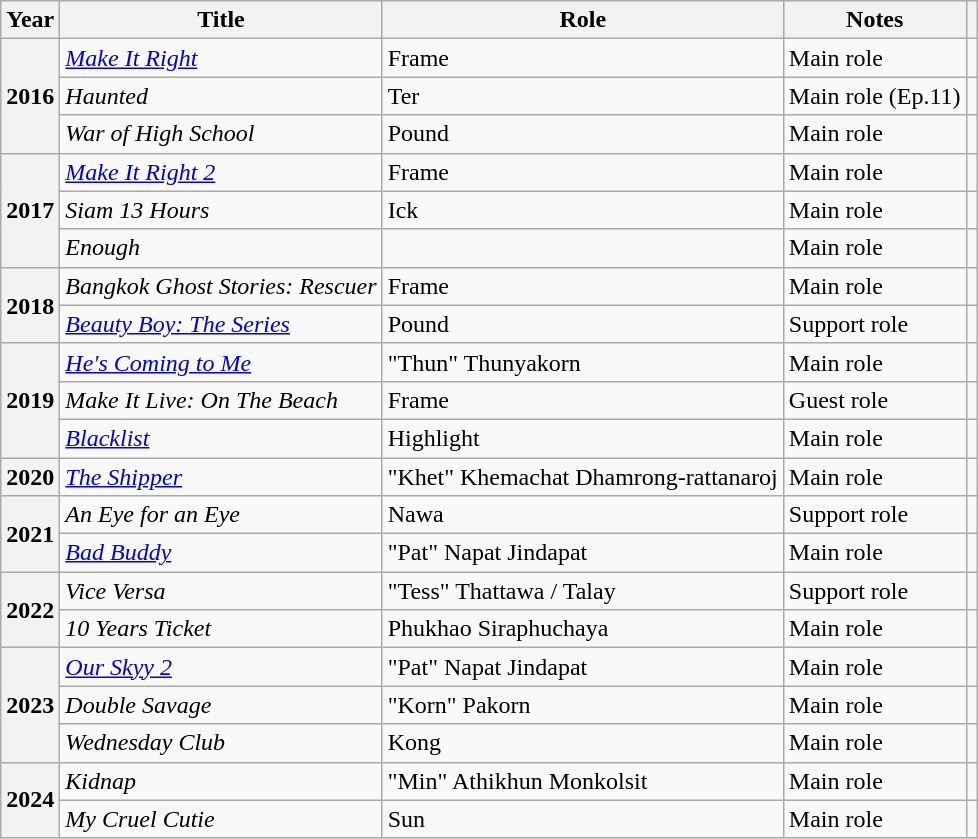<table class="wikitable sortable plainrowheaders">
<tr>
<th scope="col">Year</th>
<th scope="col">Title</th>
<th scope="col">Role</th>
<th scope="col" class="unsortable">Notes</th>
<th scope="col" class="unsortable"></th>
</tr>
<tr>
<th scope="row" rowspan="3">2016</th>
<td><em><a href='#'>Make It Right</a></em></td>
<td>Frame</td>
<td>Main role</td>
<td style="text-align: center;"></td>
</tr>
<tr>
<td><em>Haunted</em></td>
<td>Ter</td>
<td>Main role (Ep.11)</td>
<td style="text-align: center;"></td>
</tr>
<tr>
<td><em>War of High School</em></td>
<td>Pound</td>
<td>Main role</td>
<td style="text-align: center;"></td>
</tr>
<tr>
<th scope="row" rowspan="3">2017</th>
<td><em><a href='#'>Make It Right 2</a></em></td>
<td>Frame</td>
<td>Main role</td>
<td style="text-align: center;"></td>
</tr>
<tr>
<td><em>Siam 13 Hours</em></td>
<td>Ick</td>
<td>Main role</td>
<td style="text-align: center;"></td>
</tr>
<tr>
<td><em>Enough</em></td>
<td></td>
<td>Main role</td>
<td></td>
</tr>
<tr>
<th scope="row" rowspan="2">2018</th>
<td><em>Bangkok Ghost Stories: Rescuer</em></td>
<td>Frame</td>
<td>Main role</td>
<td style="text-align: center;"></td>
</tr>
<tr>
<td><em><a href='#'>Beauty Boy: The Series</a></em></td>
<td>Pound</td>
<td>Support role</td>
<td></td>
</tr>
<tr>
<th scope="row" rowspan="3">2019</th>
<td><em><a href='#'>He's Coming to Me</a></em></td>
<td>"Thun" Thunyakorn</td>
<td>Main role</td>
<td></td>
</tr>
<tr>
<td><em>Make It Live: On The Beach</em></td>
<td>Frame</td>
<td>Guest role</td>
<td></td>
</tr>
<tr>
<td><em><a href='#'>Blacklist</a></em></td>
<td>Highlight</td>
<td>Main role</td>
<td></td>
</tr>
<tr>
<th scope="row">2020</th>
<td><em><a href='#'>The Shipper</a></em></td>
<td>"Khet" Khemachat Dhamrong-rattanaroj</td>
<td>Main role</td>
<td></td>
</tr>
<tr>
<th scope="row" rowspan="2">2021</th>
<td><em>An Eye for an Eye</em></td>
<td>Nawa</td>
<td>Support role</td>
<td></td>
</tr>
<tr>
<td><em><a href='#'>Bad Buddy</a></em></td>
<td>"Pat" Napat Jindapat</td>
<td>Main role</td>
<td></td>
</tr>
<tr>
<th scope="row" rowspan="2">2022</th>
<td><em>Vice Versa</em></td>
<td>"Tess" Thattawa / Talay</td>
<td>Support role</td>
</tr>
<tr>
<td><em>10 Years Ticket</em></td>
<td>Phukhao Siraphuchaya</td>
<td>Main role</td>
<td style="text-align: center;"></td>
</tr>
<tr>
<th rowspan="3" scope="row">2023</th>
<td><em><a href='#'>Our Skyy 2</a></em></td>
<td>"Pat" Napat Jindapat</td>
<td>Main role</td>
<td></td>
</tr>
<tr>
<td><em>Double Savage</em></td>
<td>"Korn" Pakorn</td>
<td>Main role</td>
<td></td>
</tr>
<tr>
<td><em>Wednesday Club</em></td>
<td>Kong</td>
<td>Main role</td>
<td></td>
</tr>
<tr>
<th rowspan="2" scope="row">2024</th>
<td><em>Kidnap</em></td>
<td>"Min" Athikhun Monkolsit</td>
<td>Main role</td>
<td></td>
</tr>
<tr>
<td><em>My Cruel Cutie</em></td>
<td>Sun</td>
<td>Main role</td>
<td></td>
</tr>
</table>
